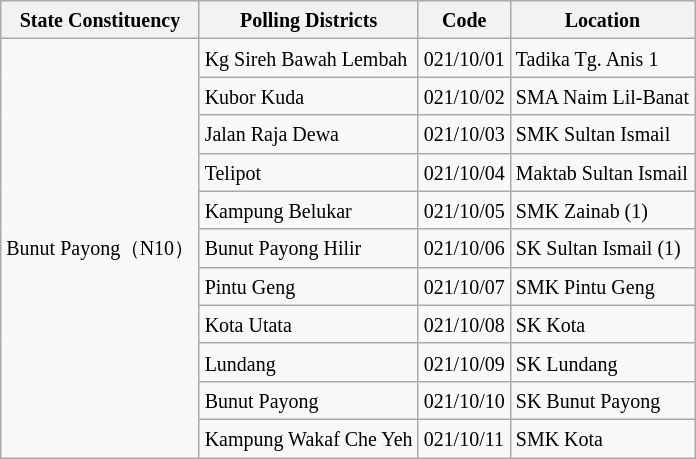<table class="wikitable sortable mw-collapsible">
<tr>
<th><small>State Constituency</small></th>
<th><small>Polling Districts</small></th>
<th><small>Code</small></th>
<th><small>Location</small></th>
</tr>
<tr>
<td rowspan="11"><small>Bunut Payong（N10）</small></td>
<td><small>Kg Sireh Bawah Lembah</small></td>
<td><small>021/10/01</small></td>
<td><small>Tadika Tg. Anis 1</small></td>
</tr>
<tr>
<td><small>Kubor Kuda</small></td>
<td><small>021/10/02</small></td>
<td><small>SMA Naim Lil-Banat</small></td>
</tr>
<tr>
<td><small>Jalan Raja Dewa</small></td>
<td><small>021/10/03</small></td>
<td><small>SMK Sultan Ismail</small></td>
</tr>
<tr>
<td><small>Telipot</small></td>
<td><small>021/10/04</small></td>
<td><small>Maktab Sultan Ismail</small></td>
</tr>
<tr>
<td><small>Kampung Belukar</small></td>
<td><small>021/10/05</small></td>
<td><small>SMK Zainab (1)</small></td>
</tr>
<tr>
<td><small>Bunut Payong Hilir</small></td>
<td><small>021/10/06</small></td>
<td><small>SK Sultan Ismail (1)</small></td>
</tr>
<tr>
<td><small>Pintu Geng</small></td>
<td><small>021/10/07</small></td>
<td><small>SMK Pintu Geng</small></td>
</tr>
<tr>
<td><small>Kota Utata</small></td>
<td><small>021/10/08</small></td>
<td><small>SK Kota</small></td>
</tr>
<tr>
<td><small>Lundang</small></td>
<td><small>021/10/09</small></td>
<td><small>SK Lundang</small></td>
</tr>
<tr>
<td><small>Bunut Payong</small></td>
<td><small>021/10/10</small></td>
<td><small>SK Bunut Payong</small></td>
</tr>
<tr>
<td><small>Kampung Wakaf Che Yeh</small></td>
<td><small>021/10/11</small></td>
<td><small>SMK Kota</small></td>
</tr>
</table>
